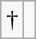<table class="wikitable">
<tr>
<td>†</td>
<td></td>
</tr>
</table>
